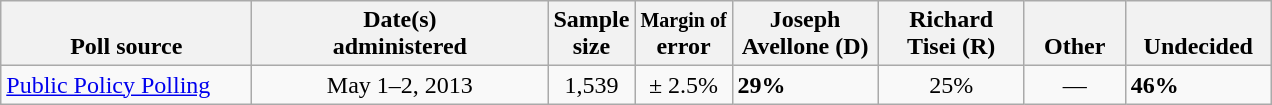<table class="wikitable">
<tr valign= bottom>
<th style="width:160px;">Poll source</th>
<th style="width:190px;">Date(s)<br>administered</th>
<th class=small>Sample<br>size</th>
<th><small>Margin of</small><br>error</th>
<th style="width:90px;">Joseph<br>Avellone (D)</th>
<th style="width:90px;">Richard<br>Tisei (R)</th>
<th style="width:60px;">Other</th>
<th style="width:90px;">Undecided</th>
</tr>
<tr>
<td><a href='#'>Public Policy Polling</a></td>
<td align=center>May 1–2, 2013</td>
<td align=center>1,539</td>
<td align=center>± 2.5%</td>
<td><strong>29%</strong></td>
<td align=center>25%</td>
<td align=center>—</td>
<td><strong>46%</strong></td>
</tr>
</table>
